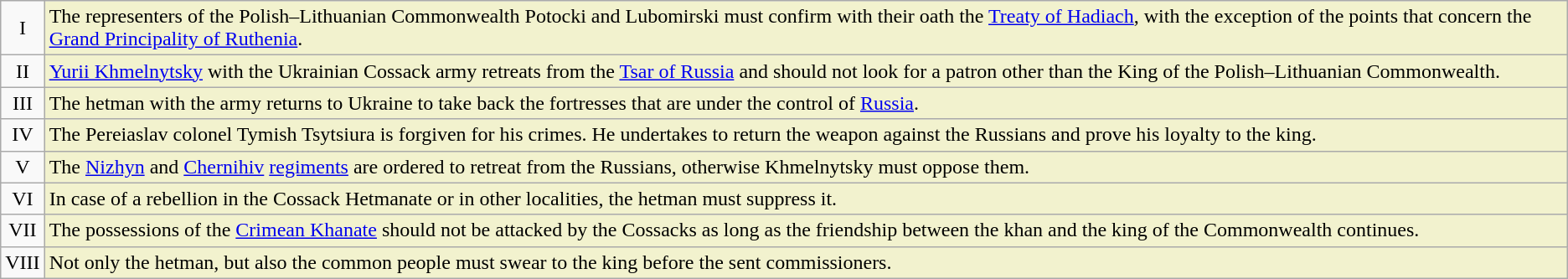<table class="wikitable sortable">
<tr>
<td align="center">I</td>
<td style="background:#F2F2CE; color:black">The representers of the Polish–Lithuanian Commonwealth Potocki and Lubomirski must confirm with their oath the <a href='#'>Treaty of Hadiach</a>, with the exception of the points that concern the <a href='#'>Grand Principality of Ruthenia</a>.</td>
</tr>
<tr>
<td align="center">II</td>
<td style="background:#F2F2CE; color:black"><a href='#'>Yurii Khmelnytsky</a> with the Ukrainian Cossack army retreats from the <a href='#'>Tsar of Russia</a> and should not look for a patron other than the King of the Polish–Lithuanian Commonwealth.</td>
</tr>
<tr>
<td align="center">III</td>
<td style="background:#F2F2CE; color:black">The hetman with the army returns to Ukraine to take back the fortresses that are under the control of <a href='#'>Russia</a>.</td>
</tr>
<tr>
<td align="center">IV</td>
<td style="background:#F2F2CE; color:black">The Pereiaslav colonel Tymish Tsytsiura is forgiven for his crimes. He undertakes to return the weapon against the Russians and prove his loyalty to the king.</td>
</tr>
<tr>
<td align="center">V</td>
<td style="background:#F2F2CE; color:black">The <a href='#'>Nizhyn</a> and <a href='#'>Chernihiv</a> <a href='#'>regiments</a> are ordered to retreat from the Russians, otherwise Khmelnytsky must oppose them.</td>
</tr>
<tr>
<td align="center">VI</td>
<td style="background:#F2F2CE; color:black">In case of a rebellion in the Cossack Hetmanate or in other localities, the hetman must suppress it.</td>
</tr>
<tr>
<td align="center">VII</td>
<td style="background:#F2F2CE; color:black">The possessions of the <a href='#'>Crimean Khanate</a> should not be attacked by the Cossacks as long as the friendship between the khan and the king of the Commonwealth continues.</td>
</tr>
<tr>
<td align="center">VIII</td>
<td style="background:#F2F2CE; color:black">Not only the hetman, but also the common people must swear to the king before the sent commissioners.</td>
</tr>
</table>
